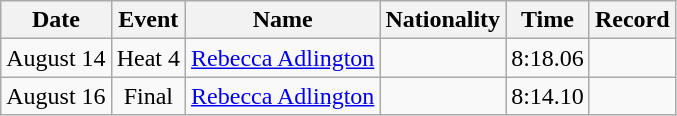<table class=wikitable style=text-align:center>
<tr>
<th>Date</th>
<th>Event</th>
<th>Name</th>
<th>Nationality</th>
<th>Time</th>
<th>Record</th>
</tr>
<tr>
<td>August 14</td>
<td>Heat 4</td>
<td align=left><a href='#'>Rebecca Adlington</a></td>
<td align=left></td>
<td>8:18.06</td>
<td></td>
</tr>
<tr>
<td>August 16</td>
<td>Final</td>
<td align=left><a href='#'>Rebecca Adlington</a></td>
<td align=left></td>
<td>8:14.10</td>
<td></td>
</tr>
</table>
